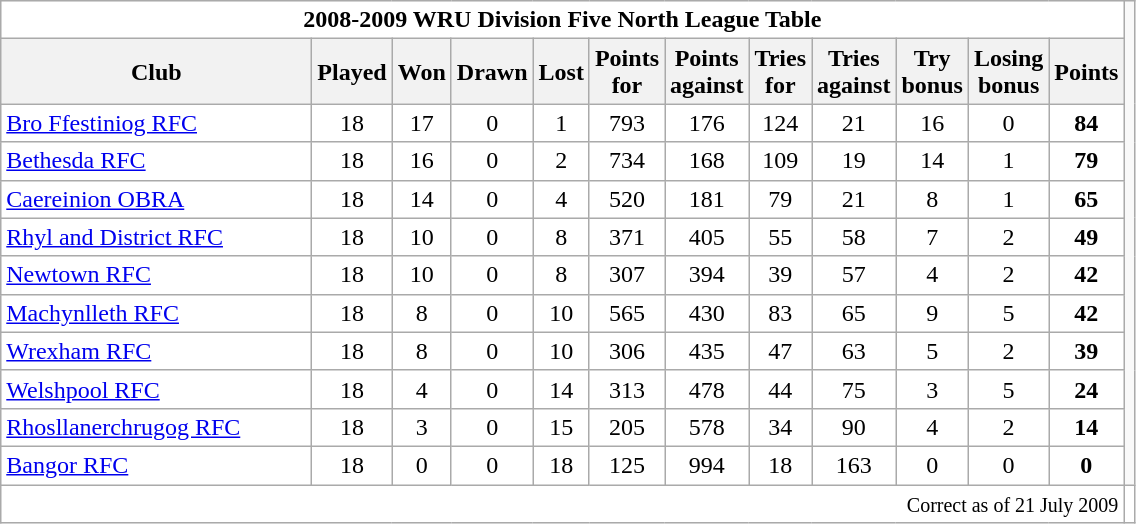<table class="wikitable" style="float:left; margin-right:15px; text-align: center;">
<tr>
<td colspan="12" bgcolor="#FFFFFF" cellpadding="0" cellspacing="0"><strong>2008-2009 WRU Division Five North League Table</strong></td>
</tr>
<tr>
<th bgcolor="#efefef" width="200">Club</th>
<th bgcolor="#efefef" width="20">Played</th>
<th bgcolor="#efefef" width="20">Won</th>
<th bgcolor="#efefef" width="20">Drawn</th>
<th bgcolor="#efefef" width="20">Lost</th>
<th bgcolor="#efefef" width="20">Points for</th>
<th bgcolor="#efefef" width="20">Points against</th>
<th bgcolor="#efefef" width="20">Tries for</th>
<th bgcolor="#efefef" width="20">Tries against</th>
<th bgcolor="#efefef" width="20">Try bonus</th>
<th bgcolor="#efefef" width="20">Losing bonus</th>
<th bgcolor="#efefef" width="20">Points</th>
</tr>
<tr bgcolor=#ffffff align=center>
<td align=left><a href='#'>Bro Ffestiniog RFC</a></td>
<td>18</td>
<td>17</td>
<td>0</td>
<td>1</td>
<td>793</td>
<td>176</td>
<td>124</td>
<td>21</td>
<td>16</td>
<td>0</td>
<td><strong>84</strong></td>
</tr>
<tr bgcolor=#ffffff align=center>
<td align=left><a href='#'>Bethesda RFC</a></td>
<td>18</td>
<td>16</td>
<td>0</td>
<td>2</td>
<td>734</td>
<td>168</td>
<td>109</td>
<td>19</td>
<td>14</td>
<td>1</td>
<td><strong>79</strong></td>
</tr>
<tr bgcolor=#ffffff align=center>
<td align=left><a href='#'>Caereinion OBRA</a></td>
<td>18</td>
<td>14</td>
<td>0</td>
<td>4</td>
<td>520</td>
<td>181</td>
<td>79</td>
<td>21</td>
<td>8</td>
<td>1</td>
<td><strong>65</strong></td>
</tr>
<tr bgcolor=#ffffff align=center>
<td align=left><a href='#'>Rhyl and District RFC</a></td>
<td>18</td>
<td>10</td>
<td>0</td>
<td>8</td>
<td>371</td>
<td>405</td>
<td>55</td>
<td>58</td>
<td>7</td>
<td>2</td>
<td><strong>49</strong></td>
</tr>
<tr bgcolor=#ffffff align=center>
<td align=left><a href='#'>Newtown RFC</a></td>
<td>18</td>
<td>10</td>
<td>0</td>
<td>8</td>
<td>307</td>
<td>394</td>
<td>39</td>
<td>57</td>
<td>4</td>
<td>2</td>
<td><strong>42</strong></td>
</tr>
<tr bgcolor=#ffffff align=center>
<td align=left><a href='#'>Machynlleth RFC</a></td>
<td>18</td>
<td>8</td>
<td>0</td>
<td>10</td>
<td>565</td>
<td>430</td>
<td>83</td>
<td>65</td>
<td>9</td>
<td>5</td>
<td><strong>42</strong></td>
</tr>
<tr bgcolor=#ffffff align=center>
<td align=left><a href='#'>Wrexham RFC</a></td>
<td>18</td>
<td>8</td>
<td>0</td>
<td>10</td>
<td>306</td>
<td>435</td>
<td>47</td>
<td>63</td>
<td>5</td>
<td>2</td>
<td><strong>39</strong></td>
</tr>
<tr bgcolor=#ffffff align=center>
<td align=left><a href='#'>Welshpool RFC</a></td>
<td>18</td>
<td>4</td>
<td>0</td>
<td>14</td>
<td>313</td>
<td>478</td>
<td>44</td>
<td>75</td>
<td>3</td>
<td>5</td>
<td><strong>24</strong></td>
</tr>
<tr bgcolor=#ffffff align=center>
<td align=left><a href='#'>Rhosllanerchrugog RFC</a></td>
<td>18</td>
<td>3</td>
<td>0</td>
<td>15</td>
<td>205</td>
<td>578</td>
<td>34</td>
<td>90</td>
<td>4</td>
<td>2</td>
<td><strong>14</strong></td>
</tr>
<tr bgcolor=#ffffff align=center>
<td align=left><a href='#'>Bangor RFC</a></td>
<td>18</td>
<td>0</td>
<td>0</td>
<td>18</td>
<td>125</td>
<td>994</td>
<td>18</td>
<td>163</td>
<td>0</td>
<td>0</td>
<td><strong>0</strong></td>
</tr>
<tr bgcolor=#ffffff align=center>
<td colspan="12" align="right" bgcolor="#FFFFFF" cellpadding="0" cellspacing="0"><small>Correct as of 21 July 2009</small></td>
<td></td>
</tr>
</table>
